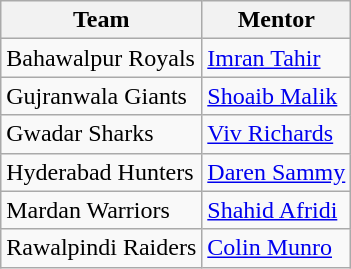<table class="wikitable">
<tr>
<th>Team</th>
<th>Mentor</th>
</tr>
<tr>
<td>Bahawalpur Royals</td>
<td><a href='#'>Imran Tahir</a></td>
</tr>
<tr>
<td>Gujranwala Giants</td>
<td><a href='#'>Shoaib Malik</a></td>
</tr>
<tr>
<td>Gwadar Sharks</td>
<td><a href='#'>Viv Richards</a></td>
</tr>
<tr>
<td>Hyderabad Hunters</td>
<td><a href='#'>Daren Sammy</a></td>
</tr>
<tr>
<td>Mardan Warriors</td>
<td><a href='#'>Shahid Afridi</a></td>
</tr>
<tr>
<td>Rawalpindi Raiders</td>
<td><a href='#'>Colin Munro</a></td>
</tr>
</table>
